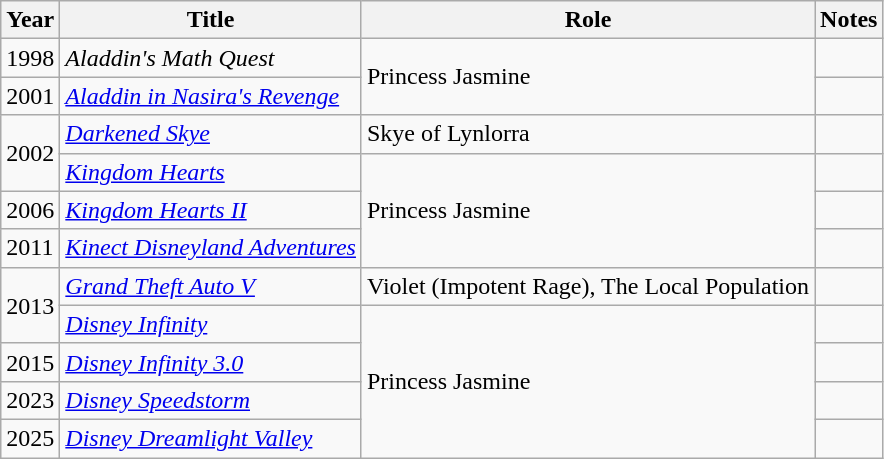<table class="wikitable sortable">
<tr>
<th>Year</th>
<th>Title</th>
<th>Role</th>
<th class="unsortable">Notes</th>
</tr>
<tr>
<td>1998</td>
<td><em>Aladdin's Math Quest</em></td>
<td rowspan="2">Princess Jasmine</td>
<td></td>
</tr>
<tr>
<td>2001</td>
<td><em><a href='#'>Aladdin in Nasira's Revenge</a></em></td>
<td></td>
</tr>
<tr>
<td rowspan="2">2002</td>
<td><em><a href='#'>Darkened Skye</a></em></td>
<td>Skye of Lynlorra</td>
<td></td>
</tr>
<tr>
<td><em><a href='#'>Kingdom Hearts</a></em></td>
<td rowspan="3">Princess Jasmine</td>
<td></td>
</tr>
<tr>
<td>2006</td>
<td><em><a href='#'>Kingdom Hearts II</a></em></td>
<td></td>
</tr>
<tr>
<td>2011</td>
<td><em><a href='#'>Kinect Disneyland Adventures</a></em></td>
<td></td>
</tr>
<tr>
<td rowspan="2">2013</td>
<td><em><a href='#'>Grand Theft Auto V</a></em></td>
<td>Violet (Impotent Rage), The Local Population</td>
<td></td>
</tr>
<tr>
<td><em><a href='#'>Disney Infinity</a></em></td>
<td rowspan="4">Princess Jasmine</td>
<td></td>
</tr>
<tr>
<td>2015</td>
<td><em><a href='#'>Disney Infinity 3.0</a></em></td>
<td></td>
</tr>
<tr>
<td>2023</td>
<td><em><a href='#'>Disney Speedstorm</a></em></td>
<td></td>
</tr>
<tr>
<td>2025</td>
<td><em><a href='#'>Disney Dreamlight Valley</a></em></td>
<td></td>
</tr>
</table>
